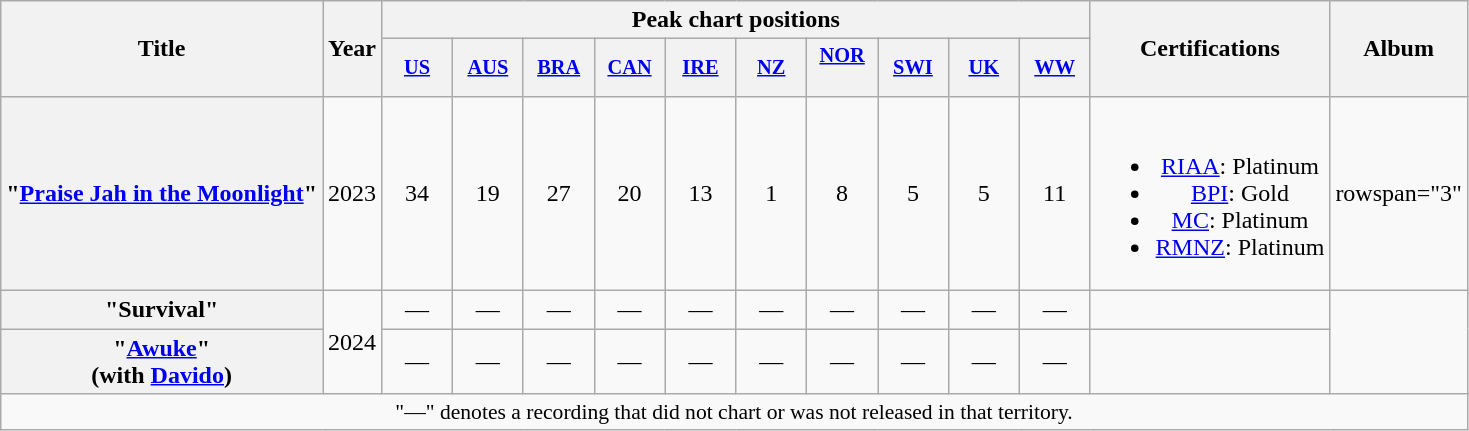<table class="wikitable plainrowheaders" style="text-align:center;">
<tr>
<th scope="col" rowspan="2">Title</th>
<th scope="col" rowspan="2">Year</th>
<th scope="col" colspan="10">Peak chart positions</th>
<th rowspan="2"><strong>Certifications</strong></th>
<th rowspan="2" scope="col">Album</th>
</tr>
<tr>
<th scope="col" style="width:3em;font-size:85%;"><a href='#'>US</a><br></th>
<th scope="col" style="width:3em;font-size:85%;"><a href='#'>AUS</a><br></th>
<th scope="col" style="width:3em;font-size:85%;"><a href='#'>BRA</a><br></th>
<th scope="col" style="width:3em;font-size:85%;"><a href='#'>CAN</a><br></th>
<th scope="col" style="width:3em;font-size:85%;"><a href='#'>IRE</a><br></th>
<th scope="col" style="width:3em;font-size:85%;"><a href='#'>NZ</a><br></th>
<th scope="col" style="width:3em;font-size:85%;"><a href='#'>NOR</a><br><br></th>
<th scope="col" style="width:3em;font-size:85%;"><a href='#'>SWI</a><br></th>
<th scope="col" style="width:3em;font-size:85%;"><a href='#'>UK</a><br></th>
<th scope="col" style="width:3em;font-size:85%;"><a href='#'>WW</a><br></th>
</tr>
<tr>
<th scope="row">"<a href='#'>Praise Jah in the Moonlight</a>"</th>
<td>2023</td>
<td>34</td>
<td>19</td>
<td>27</td>
<td>20</td>
<td>13</td>
<td>1</td>
<td>8</td>
<td>5</td>
<td>5</td>
<td>11</td>
<td><br><ul><li><a href='#'>RIAA</a>: Platinum</li><li><a href='#'>BPI</a>: Gold</li><li><a href='#'>MC</a>: Platinum</li><li><a href='#'>RMNZ</a>: Platinum</li></ul></td>
<td>rowspan="3" </td>
</tr>
<tr>
<th scope="row">"Survival"</th>
<td rowspan="2">2024</td>
<td>—</td>
<td>—</td>
<td>—</td>
<td>—</td>
<td>—</td>
<td>—</td>
<td>—</td>
<td>—</td>
<td>—</td>
<td>—</td>
<td></td>
</tr>
<tr>
<th scope="row">"<a href='#'>Awuke</a>"<br><span>(with <a href='#'>Davido</a>)</span></th>
<td>—</td>
<td>—</td>
<td>—</td>
<td>—</td>
<td>—</td>
<td>—</td>
<td>—</td>
<td>—</td>
<td>—</td>
<td>—</td>
<td></td>
</tr>
<tr>
<td colspan="14" style="font-size:90%">"—" denotes a recording that did not chart or was not released in that territory.</td>
</tr>
</table>
